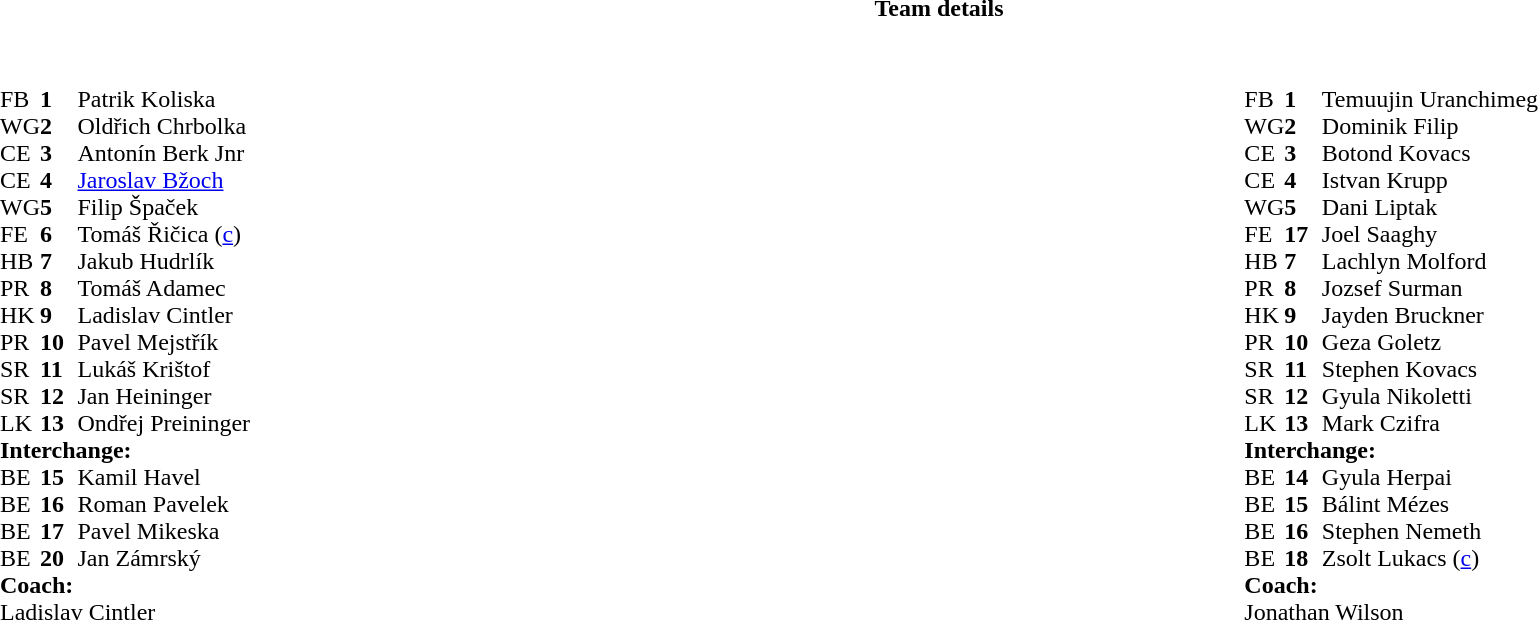<table border="0" width="100%" class="collapsible collapsed">
<tr>
<th>Team details</th>
</tr>
<tr>
<td><br><table width="100%">
<tr>
<td valign="top" width="50%"><br><table style="font-size: 100%" cellspacing="0" cellpadding="0">
<tr>
<th width="25"></th>
<th width="25"></th>
<th></th>
<th width="25"></th>
</tr>
<tr>
<td>FB</td>
<td><strong>1</strong></td>
<td>Patrik Koliska</td>
</tr>
<tr>
<td>WG</td>
<td><strong>2</strong></td>
<td>Oldřich Chrbolka</td>
</tr>
<tr>
<td>CE</td>
<td><strong>3</strong></td>
<td>Antonín Berk Jnr</td>
</tr>
<tr>
<td>CE</td>
<td><strong>4</strong></td>
<td><a href='#'>Jaroslav Bžoch</a></td>
</tr>
<tr>
<td>WG</td>
<td><strong>5</strong></td>
<td>Filip Špaček</td>
</tr>
<tr>
<td>FE</td>
<td><strong>6</strong></td>
<td>Tomáš Řičica (<a href='#'>c</a>)</td>
</tr>
<tr>
<td>HB</td>
<td><strong>7</strong></td>
<td>Jakub Hudrlík</td>
</tr>
<tr>
<td>PR</td>
<td><strong>8</strong></td>
<td>Tomáš Adamec</td>
</tr>
<tr>
<td>HK</td>
<td><strong>9</strong></td>
<td>Ladislav Cintler</td>
</tr>
<tr>
<td>PR</td>
<td><strong>10</strong></td>
<td>Pavel Mejstřík</td>
</tr>
<tr>
<td>SR</td>
<td><strong>11</strong></td>
<td>Lukáš Krištof</td>
</tr>
<tr>
<td>SR</td>
<td><strong>12</strong></td>
<td>Jan Heininger</td>
</tr>
<tr>
<td>LK</td>
<td><strong>13</strong></td>
<td>Ondřej Preininger</td>
</tr>
<tr>
<td colspan=3><strong>Interchange:</strong></td>
</tr>
<tr>
<td>BE</td>
<td><strong>15</strong></td>
<td>Kamil Havel</td>
</tr>
<tr>
<td>BE</td>
<td><strong>16</strong></td>
<td>Roman Pavelek</td>
</tr>
<tr>
<td>BE</td>
<td><strong>17</strong></td>
<td>Pavel Mikeska</td>
</tr>
<tr>
<td>BE</td>
<td><strong>20</strong></td>
<td>Jan Zámrský</td>
</tr>
<tr>
<td colspan=3><strong>Coach:</strong></td>
</tr>
<tr>
<td colspan="4"> Ladislav Cintler</td>
</tr>
</table>
</td>
<td valign="top" width="50%"><br><table style="font-size: 100%" cellspacing="0" cellpadding="0" align="center">
<tr>
<th width="25"></th>
<th width="25"></th>
<th></th>
<th width="25"></th>
</tr>
<tr>
<td>FB</td>
<td><strong>1</strong></td>
<td>Temuujin Uranchimeg</td>
</tr>
<tr>
<td>WG</td>
<td><strong>2</strong></td>
<td>Dominik Filip</td>
</tr>
<tr>
<td>CE</td>
<td><strong>3</strong></td>
<td>Botond Kovacs</td>
</tr>
<tr>
<td>CE</td>
<td><strong>4</strong></td>
<td>Istvan Krupp</td>
</tr>
<tr>
<td>WG</td>
<td><strong>5</strong></td>
<td>Dani Liptak</td>
</tr>
<tr>
<td>FE</td>
<td><strong>17</strong></td>
<td>Joel Saaghy</td>
</tr>
<tr>
<td>HB</td>
<td><strong>7</strong></td>
<td>Lachlyn Molford</td>
</tr>
<tr>
<td>PR</td>
<td><strong>8</strong></td>
<td>Jozsef Surman</td>
</tr>
<tr>
<td>HK</td>
<td><strong>9</strong></td>
<td>Jayden Bruckner</td>
</tr>
<tr>
<td>PR</td>
<td><strong>10</strong></td>
<td>Geza Goletz</td>
</tr>
<tr>
<td>SR</td>
<td><strong>11</strong></td>
<td>Stephen Kovacs</td>
</tr>
<tr>
<td>SR</td>
<td><strong>12</strong></td>
<td>Gyula Nikoletti</td>
</tr>
<tr>
<td>LK</td>
<td><strong>13</strong></td>
<td>Mark Czifra</td>
</tr>
<tr>
<td colspan=3><strong>Interchange:</strong></td>
</tr>
<tr>
<td>BE</td>
<td><strong>14</strong></td>
<td>Gyula Herpai</td>
</tr>
<tr>
<td>BE</td>
<td><strong>15</strong></td>
<td>Bálint Mézes</td>
</tr>
<tr>
<td>BE</td>
<td><strong>16</strong></td>
<td>Stephen Nemeth</td>
</tr>
<tr>
<td>BE</td>
<td><strong>18</strong></td>
<td>Zsolt Lukacs (<a href='#'>c</a>)</td>
</tr>
<tr>
<td colspan=3><strong>Coach:</strong></td>
</tr>
<tr>
<td colspan="4"> Jonathan Wilson</td>
</tr>
</table>
</td>
</tr>
</table>
</td>
</tr>
</table>
